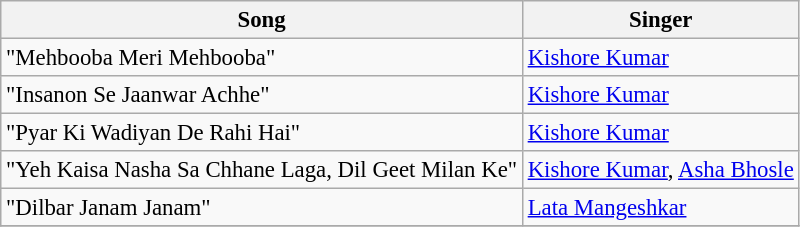<table class="wikitable" style="font-size:95%;">
<tr>
<th>Song</th>
<th>Singer</th>
</tr>
<tr>
<td>"Mehbooba Meri Mehbooba"</td>
<td><a href='#'>Kishore Kumar</a></td>
</tr>
<tr>
<td>"Insanon Se Jaanwar Achhe"</td>
<td><a href='#'>Kishore Kumar</a></td>
</tr>
<tr>
<td>"Pyar Ki Wadiyan De Rahi Hai"</td>
<td><a href='#'>Kishore Kumar</a></td>
</tr>
<tr>
<td>"Yeh Kaisa Nasha Sa Chhane Laga, Dil Geet Milan Ke"</td>
<td><a href='#'>Kishore Kumar</a>, <a href='#'>Asha Bhosle</a></td>
</tr>
<tr>
<td>"Dilbar Janam Janam"</td>
<td><a href='#'>Lata Mangeshkar</a></td>
</tr>
<tr>
</tr>
</table>
